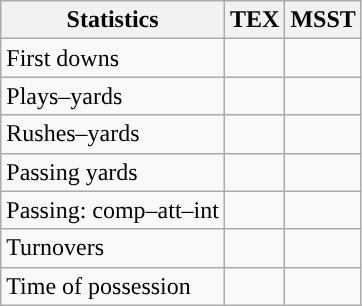<table class="wikitable" style="float:left">
<tr>
<th>Statistics</th>
<th>TEX</th>
<th>MSST</th>
</tr>
<tr>
<td>First downs</td>
<td></td>
<td></td>
</tr>
<tr>
<td>Plays–yards</td>
<td></td>
<td></td>
</tr>
<tr>
<td>Rushes–yards</td>
<td></td>
<td></td>
</tr>
<tr>
<td>Passing yards</td>
<td></td>
<td></td>
</tr>
<tr>
<td>Passing: comp–att–int</td>
<td></td>
<td></td>
</tr>
<tr>
<td>Turnovers</td>
<td></td>
<td></td>
</tr>
<tr>
<td>Time of possession</td>
<td></td>
<td></td>
</tr>
</table>
